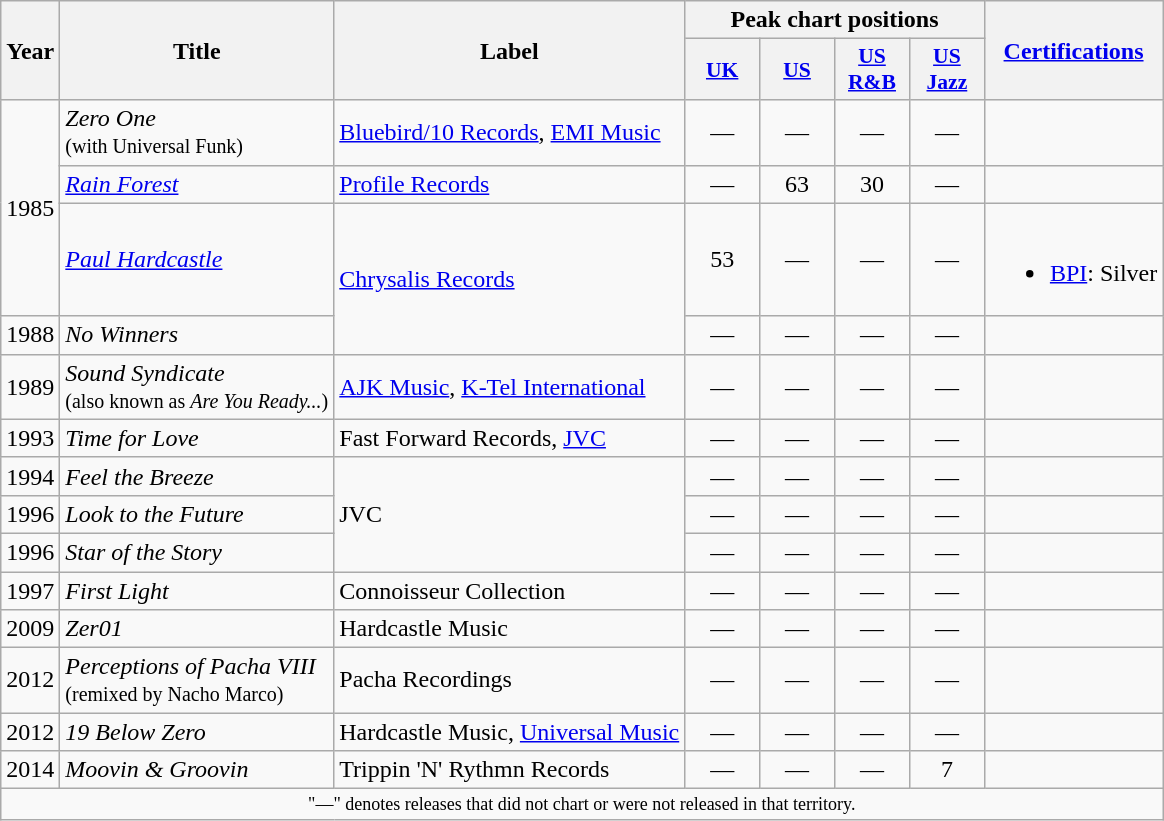<table class="wikitable">
<tr>
<th scope="col" rowspan="2">Year</th>
<th scope="col" rowspan="2">Title</th>
<th scope="col" rowspan="2">Label</th>
<th scope="col" colspan="4">Peak chart positions</th>
<th scope="col" rowspan="2"><a href='#'>Certifications</a></th>
</tr>
<tr>
<th style="width:3em;font-size:90%;"><a href='#'>UK</a><br></th>
<th style="width:3em;font-size:90%;"><a href='#'>US</a><br></th>
<th style="width:3em;font-size:90%;"><a href='#'>US R&B</a><br></th>
<th style="width:3em;font-size:90%;"><a href='#'>US Jazz</a><br></th>
</tr>
<tr>
<td align="left" rowspan="3">1985</td>
<td><em>Zero One</em> <br><small>(with Universal Funk)</small></td>
<td><a href='#'>Bluebird/10 Records</a>, <a href='#'>EMI Music</a></td>
<td align="center">—</td>
<td align="center">—</td>
<td align="center">—</td>
<td align="center">—</td>
<td></td>
</tr>
<tr>
<td><em><a href='#'>Rain Forest</a></em></td>
<td><a href='#'>Profile Records</a></td>
<td align="center">—</td>
<td align="center">63</td>
<td align="center">30</td>
<td align="center">—</td>
<td></td>
</tr>
<tr>
<td><em><a href='#'>Paul Hardcastle</a></em></td>
<td rowspan="2"><a href='#'>Chrysalis Records</a></td>
<td align="center">53</td>
<td align="center">—</td>
<td align="center">—</td>
<td align="center">—</td>
<td><br><ul><li><a href='#'>BPI</a>: Silver</li></ul></td>
</tr>
<tr>
<td align="left">1988</td>
<td><em>No Winners</em></td>
<td align="center">—</td>
<td align="center">—</td>
<td align="center">—</td>
<td align="center">—</td>
<td></td>
</tr>
<tr>
<td align="left">1989</td>
<td><em>Sound Syndicate</em> <br><small>(also known as <em>Are You Ready...</em>)</small></td>
<td><a href='#'>AJK Music</a>, <a href='#'>K-Tel International</a></td>
<td align="center">—</td>
<td align="center">—</td>
<td align="center">—</td>
<td align="center">—</td>
<td></td>
</tr>
<tr>
<td align="left">1993</td>
<td><em>Time for Love</em></td>
<td>Fast Forward Records, <a href='#'>JVC</a></td>
<td align="center">—</td>
<td align="center">—</td>
<td align="center">—</td>
<td align="center">—</td>
<td></td>
</tr>
<tr>
<td align="left">1994</td>
<td><em>Feel the Breeze</em></td>
<td rowspan="3">JVC</td>
<td align="center">—</td>
<td align="center">—</td>
<td align="center">—</td>
<td align="center">—</td>
<td></td>
</tr>
<tr>
<td align="left">1996</td>
<td><em>Look to the Future</em></td>
<td align="center">—</td>
<td align="center">—</td>
<td align="center">—</td>
<td align="center">—</td>
<td></td>
</tr>
<tr>
<td align="left">1996</td>
<td><em>Star of the Story</em></td>
<td align="center">—</td>
<td align="center">—</td>
<td align="center">—</td>
<td align="center">—</td>
<td></td>
</tr>
<tr>
<td align="left">1997</td>
<td><em>First Light</em></td>
<td>Connoisseur Collection</td>
<td align="center">—</td>
<td align="center">—</td>
<td align="center">—</td>
<td align="center">—</td>
<td></td>
</tr>
<tr>
<td align="left">2009</td>
<td><em>Zer01</em></td>
<td>Hardcastle Music</td>
<td align="center">—</td>
<td align="center">—</td>
<td align="center">—</td>
<td align="center">—</td>
<td></td>
</tr>
<tr>
<td align="left">2012</td>
<td><em>Perceptions of Pacha VIII</em> <br><small>(remixed by Nacho Marco)</small></td>
<td>Pacha Recordings</td>
<td align="center">—</td>
<td align="center">—</td>
<td align="center">—</td>
<td align="center">—</td>
<td></td>
</tr>
<tr>
<td align="left" valign="top">2012</td>
<td><em>19 Below Zero</em></td>
<td>Hardcastle Music, <a href='#'>Universal Music</a></td>
<td align="center">—</td>
<td align="center">—</td>
<td align="center">—</td>
<td align="center">—</td>
<td></td>
</tr>
<tr>
<td align="left">2014</td>
<td><em>Moovin & Groovin</em></td>
<td>Trippin 'N' Rythmn Records</td>
<td align="center">—</td>
<td align="center">—</td>
<td align="center">—</td>
<td align="center">7</td>
<td></td>
</tr>
<tr>
<td colspan="8" style="text-align:center; font-size:9pt;">"—" denotes releases that did not chart or were not released in that territory.</td>
</tr>
</table>
